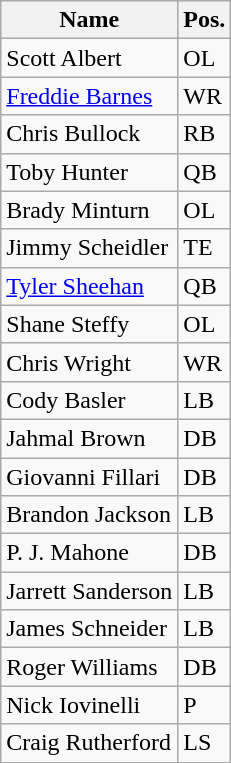<table class="wikitable sortable mw-collapsible mw-collapsed">
<tr>
<th>Name</th>
<th>Pos.</th>
</tr>
<tr>
<td>Scott Albert</td>
<td>OL</td>
</tr>
<tr>
<td><a href='#'>Freddie Barnes</a></td>
<td>WR</td>
</tr>
<tr>
<td>Chris Bullock</td>
<td>RB</td>
</tr>
<tr>
<td>Toby Hunter</td>
<td>QB</td>
</tr>
<tr>
<td>Brady Minturn</td>
<td>OL</td>
</tr>
<tr>
<td>Jimmy Scheidler</td>
<td>TE</td>
</tr>
<tr>
<td><a href='#'>Tyler Sheehan</a></td>
<td>QB</td>
</tr>
<tr>
<td>Shane Steffy</td>
<td>OL</td>
</tr>
<tr>
<td>Chris Wright</td>
<td>WR</td>
</tr>
<tr>
<td>Cody Basler</td>
<td>LB</td>
</tr>
<tr>
<td>Jahmal Brown</td>
<td>DB</td>
</tr>
<tr>
<td>Giovanni Fillari</td>
<td>DB</td>
</tr>
<tr>
<td>Brandon Jackson</td>
<td>LB</td>
</tr>
<tr>
<td>P. J. Mahone</td>
<td>DB</td>
</tr>
<tr>
<td>Jarrett Sanderson</td>
<td>LB</td>
</tr>
<tr>
<td>James Schneider</td>
<td>LB</td>
</tr>
<tr>
<td>Roger Williams</td>
<td>DB</td>
</tr>
<tr>
<td>Nick Iovinelli</td>
<td>P</td>
</tr>
<tr>
<td>Craig Rutherford</td>
<td>LS</td>
</tr>
<tr>
</tr>
</table>
